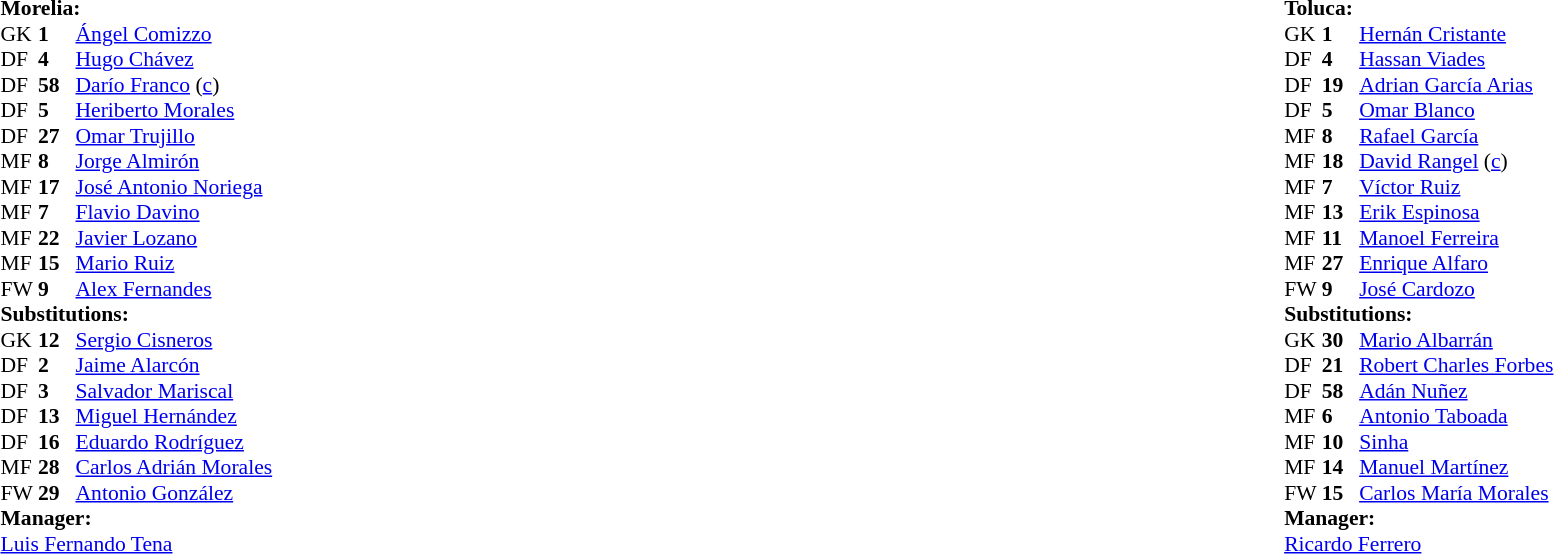<table width="100%">
<tr>
<td valign="top" width="50%"><br><table style="font-size: 90%" cellspacing="0" cellpadding="0">
<tr>
<td colspan="4"><strong>Morelia:</strong></td>
</tr>
<tr>
<th width=25></th>
<th width=25></th>
</tr>
<tr>
<td>GK</td>
<td><strong>1</strong></td>
<td> <a href='#'>Ángel Comizzo</a></td>
</tr>
<tr>
<td>DF</td>
<td><strong>4</strong></td>
<td> <a href='#'>Hugo Chávez</a></td>
</tr>
<tr>
<td>DF</td>
<td><strong>58</strong></td>
<td> <a href='#'>Darío Franco</a> (<a href='#'>c</a>)</td>
<td></td>
</tr>
<tr>
<td>DF</td>
<td><strong>5</strong></td>
<td> <a href='#'>Heriberto Morales</a></td>
</tr>
<tr>
<td>DF</td>
<td><strong>27</strong></td>
<td> <a href='#'>Omar Trujillo</a></td>
</tr>
<tr>
<td>MF</td>
<td><strong>8</strong></td>
<td> <a href='#'>Jorge Almirón</a></td>
<td></td>
</tr>
<tr>
<td>MF</td>
<td><strong>17</strong></td>
<td> <a href='#'>José Antonio Noriega</a></td>
</tr>
<tr>
<td>MF</td>
<td><strong>7</strong></td>
<td> <a href='#'>Flavio Davino</a></td>
<td></td>
</tr>
<tr>
<td>MF</td>
<td><strong>22</strong></td>
<td> <a href='#'>Javier Lozano</a></td>
</tr>
<tr>
<td>MF</td>
<td><strong>15</strong></td>
<td> <a href='#'>Mario Ruiz</a></td>
</tr>
<tr>
<td>FW</td>
<td><strong>9</strong></td>
<td> <a href='#'>Alex Fernandes</a></td>
<td></td>
</tr>
<tr>
<td colspan=3><strong>Substitutions:</strong></td>
</tr>
<tr>
<td>GK</td>
<td><strong>12</strong></td>
<td> <a href='#'>Sergio Cisneros</a></td>
</tr>
<tr>
<td>DF</td>
<td><strong>2</strong></td>
<td> <a href='#'>Jaime Alarcón</a></td>
</tr>
<tr>
<td>DF</td>
<td><strong>3</strong></td>
<td> <a href='#'>Salvador Mariscal</a></td>
</tr>
<tr>
<td>DF</td>
<td><strong>13</strong></td>
<td> <a href='#'>Miguel Hernández</a></td>
</tr>
<tr>
<td>DF</td>
<td><strong>16</strong></td>
<td> <a href='#'>Eduardo Rodríguez</a></td>
</tr>
<tr>
<td>MF</td>
<td><strong>28</strong></td>
<td> <a href='#'>Carlos Adrián Morales</a></td>
</tr>
<tr>
<td>FW</td>
<td><strong>29</strong></td>
<td> <a href='#'>Antonio González</a></td>
</tr>
<tr>
<td colspan=3><strong>Manager:</strong></td>
</tr>
<tr>
<td colspan=4> <a href='#'>Luis Fernando Tena</a></td>
</tr>
</table>
</td>
<td valign=top></td>
<td valign=top width=50%><br><table style="font-size: 90%" cellspacing="0" cellpadding="0" align=center>
<tr>
<td colspan="4"><strong>Toluca:</strong></td>
</tr>
<tr>
<th width=25></th>
<th width=25></th>
</tr>
<tr>
<td>GK</td>
<td><strong>1</strong></td>
<td> <a href='#'>Hernán Cristante</a></td>
</tr>
<tr>
<td>DF</td>
<td><strong>4</strong></td>
<td> <a href='#'>Hassan Viades</a></td>
</tr>
<tr>
<td>DF</td>
<td><strong>19</strong></td>
<td> <a href='#'>Adrian García Arias</a></td>
</tr>
<tr>
<td>DF</td>
<td><strong>5</strong></td>
<td> <a href='#'>Omar Blanco</a></td>
</tr>
<tr>
<td>MF</td>
<td><strong>8</strong></td>
<td> <a href='#'>Rafael García</a></td>
</tr>
<tr>
<td>MF</td>
<td><strong>18</strong></td>
<td> <a href='#'>David Rangel</a> (<a href='#'>c</a>)</td>
</tr>
<tr>
<td>MF</td>
<td><strong>7</strong></td>
<td> <a href='#'>Víctor Ruiz</a></td>
<td></td>
</tr>
<tr>
<td>MF</td>
<td><strong>13</strong></td>
<td> <a href='#'>Erik Espinosa</a></td>
<td></td>
<td></td>
</tr>
<tr>
<td>MF</td>
<td><strong>11</strong></td>
<td> <a href='#'>Manoel Ferreira</a></td>
</tr>
<tr>
<td>MF</td>
<td><strong>27</strong></td>
<td> <a href='#'>Enrique Alfaro</a></td>
<td></td>
<td></td>
</tr>
<tr>
<td>FW</td>
<td><strong>9</strong></td>
<td> <a href='#'>José Cardozo</a></td>
<td></td>
</tr>
<tr>
<td colspan=3><strong>Substitutions:</strong></td>
</tr>
<tr>
<td>GK</td>
<td><strong>30</strong></td>
<td> <a href='#'>Mario Albarrán</a></td>
</tr>
<tr>
<td>DF</td>
<td><strong>21</strong></td>
<td> <a href='#'>Robert Charles Forbes</a></td>
</tr>
<tr>
<td>DF</td>
<td><strong>58</strong></td>
<td> <a href='#'>Adán Nuñez</a></td>
</tr>
<tr>
<td>MF</td>
<td><strong>6</strong></td>
<td> <a href='#'>Antonio Taboada</a></td>
</tr>
<tr>
<td>MF</td>
<td><strong>10</strong></td>
<td> <a href='#'>Sinha</a></td>
</tr>
<tr>
<td>MF</td>
<td><strong>14</strong></td>
<td> <a href='#'>Manuel Martínez</a></td>
<td></td>
<td></td>
</tr>
<tr>
<td>FW</td>
<td><strong>15</strong></td>
<td> <a href='#'>Carlos María Morales</a></td>
<td></td>
<td></td>
</tr>
<tr>
<td colspan=3><strong>Manager:</strong></td>
</tr>
<tr>
<td colspan=4> <a href='#'>Ricardo Ferrero</a></td>
</tr>
</table>
</td>
</tr>
</table>
